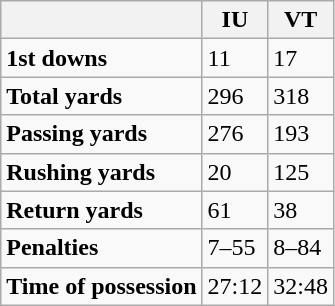<table class="wikitable">
<tr>
<th></th>
<th>IU</th>
<th>VT</th>
</tr>
<tr>
<td><strong>1st downs</strong></td>
<td>11</td>
<td>17</td>
</tr>
<tr>
<td><strong>Total yards</strong></td>
<td>296</td>
<td>318</td>
</tr>
<tr>
<td><strong>Passing yards</strong></td>
<td>276</td>
<td>193</td>
</tr>
<tr>
<td><strong>Rushing yards</strong></td>
<td>20</td>
<td>125</td>
</tr>
<tr>
<td><strong>Return yards</strong></td>
<td>61</td>
<td>38</td>
</tr>
<tr>
<td><strong>Penalties</strong></td>
<td>7–55</td>
<td>8–84</td>
</tr>
<tr>
<td><strong>Time of possession</strong></td>
<td>27:12</td>
<td>32:48</td>
</tr>
</table>
